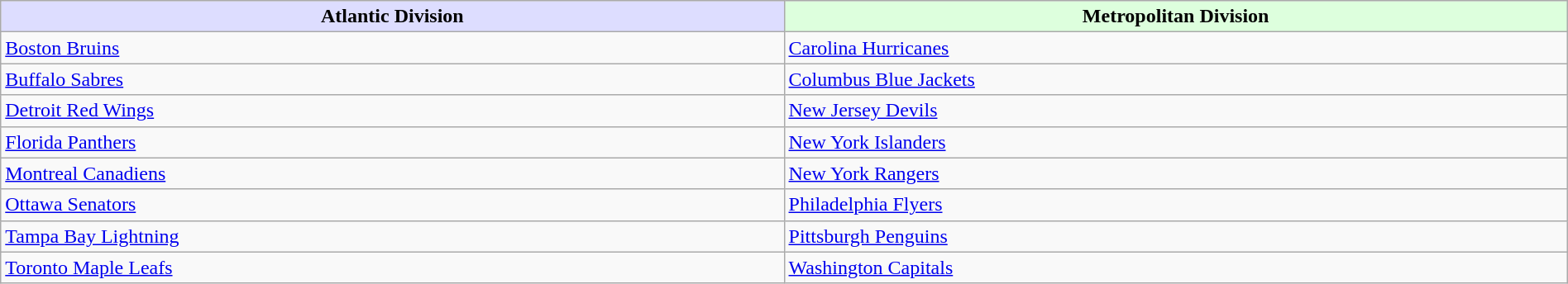<table class="wikitable" style="width:100%;">
<tr>
<th style="background:#ddf; width:50%;">Atlantic Division</th>
<th style="background:#dfd; width:50%;">Metropolitan Division</th>
</tr>
<tr>
<td><a href='#'>Boston Bruins</a></td>
<td><a href='#'>Carolina Hurricanes</a></td>
</tr>
<tr>
<td><a href='#'>Buffalo Sabres</a></td>
<td><a href='#'>Columbus Blue Jackets</a></td>
</tr>
<tr>
<td><a href='#'>Detroit Red Wings</a></td>
<td><a href='#'>New Jersey Devils</a></td>
</tr>
<tr>
<td><a href='#'>Florida Panthers</a></td>
<td><a href='#'>New York Islanders</a></td>
</tr>
<tr>
<td><a href='#'>Montreal Canadiens</a></td>
<td><a href='#'>New York Rangers</a></td>
</tr>
<tr>
<td><a href='#'>Ottawa Senators</a></td>
<td><a href='#'>Philadelphia Flyers</a></td>
</tr>
<tr>
<td><a href='#'>Tampa Bay Lightning</a></td>
<td><a href='#'>Pittsburgh Penguins</a></td>
</tr>
<tr>
<td><a href='#'>Toronto Maple Leafs</a></td>
<td><a href='#'>Washington Capitals</a></td>
</tr>
</table>
